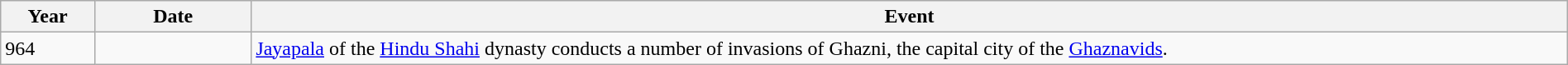<table class="wikitable" width="100%">
<tr>
<th style="width:6%">Year</th>
<th style="width:10%">Date</th>
<th>Event</th>
</tr>
<tr>
<td>964</td>
<td></td>
<td><a href='#'>Jayapala</a> of the <a href='#'>Hindu Shahi</a> dynasty conducts a number of invasions of Ghazni, the capital city of the <a href='#'>Ghaznavids</a>.</td>
</tr>
</table>
